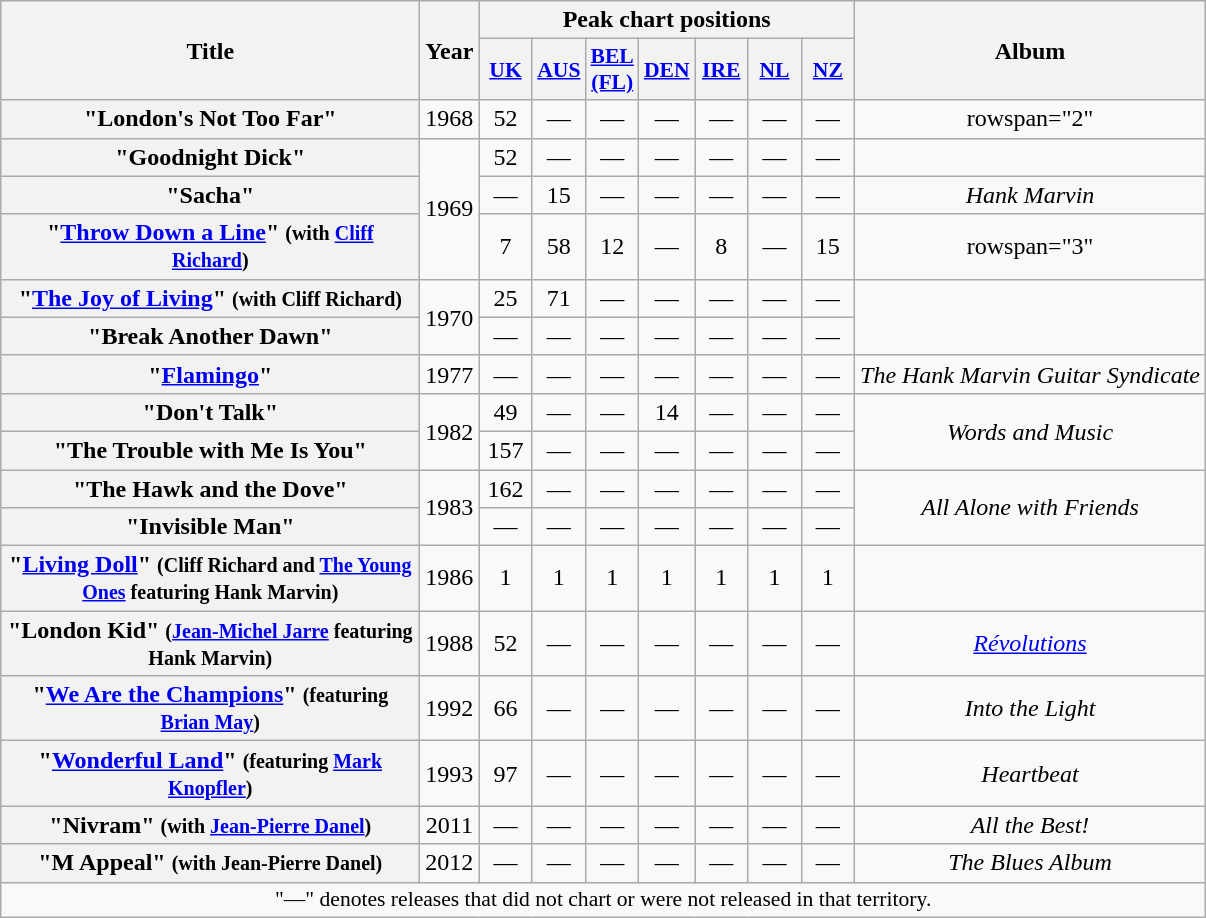<table class="wikitable plainrowheaders" style="text-align:center;">
<tr>
<th rowspan="2" scope="col" style="width:17em;">Title</th>
<th rowspan="2" scope="col" style="width:2em;">Year</th>
<th colspan="7">Peak chart positions</th>
<th rowspan="2">Album</th>
</tr>
<tr>
<th scope="col" style="width:2em;font-size:90%;"><a href='#'>UK</a><br></th>
<th scope="col" style="width:2em;font-size:90%;"><a href='#'>AUS</a><br></th>
<th scope="col" style="width:2em;font-size:90%;"><a href='#'>BEL<br>(FL)</a><br></th>
<th scope="col" style="width:2em;font-size:90%;"><a href='#'>DEN</a><br></th>
<th scope="col" style="width:2em;font-size:90%;"><a href='#'>IRE</a><br></th>
<th scope="col" style="width:2em;font-size:90%;"><a href='#'>NL</a><br></th>
<th scope="col" style="width:2em;font-size:90%;"><a href='#'>NZ</a><br></th>
</tr>
<tr>
<th scope="row">"London's Not Too Far"</th>
<td>1968</td>
<td>52</td>
<td>—</td>
<td>—</td>
<td>—</td>
<td>—</td>
<td>—</td>
<td>—</td>
<td>rowspan="2" </td>
</tr>
<tr>
<th scope="row">"Goodnight Dick"</th>
<td rowspan="3">1969</td>
<td>52</td>
<td>—</td>
<td>—</td>
<td>—</td>
<td>—</td>
<td>—</td>
<td>—</td>
</tr>
<tr>
<th scope="row">"Sacha"</th>
<td>—</td>
<td>15</td>
<td>—</td>
<td>—</td>
<td>—</td>
<td>—</td>
<td>—</td>
<td><em>Hank Marvin</em></td>
</tr>
<tr>
<th scope="row">"<a href='#'>Throw Down a Line</a>" <small>(with <a href='#'>Cliff Richard</a>)</small></th>
<td>7</td>
<td>58</td>
<td>12</td>
<td>—</td>
<td>8</td>
<td>—</td>
<td>15</td>
<td>rowspan="3" </td>
</tr>
<tr>
<th scope="row">"<a href='#'>The Joy of Living</a>" <small>(with Cliff Richard)</small></th>
<td rowspan="2">1970</td>
<td>25</td>
<td>71</td>
<td>—</td>
<td>—</td>
<td>—</td>
<td>—</td>
<td>—</td>
</tr>
<tr>
<th scope="row">"Break Another Dawn"</th>
<td>—</td>
<td>—</td>
<td>—</td>
<td>—</td>
<td>—</td>
<td>—</td>
<td>—</td>
</tr>
<tr>
<th scope="row">"<a href='#'>Flamingo</a>"</th>
<td>1977</td>
<td>—</td>
<td>—</td>
<td>—</td>
<td>—</td>
<td>—</td>
<td>—</td>
<td>—</td>
<td><em>The Hank Marvin Guitar Syndicate</em></td>
</tr>
<tr>
<th scope="row">"Don't Talk"</th>
<td rowspan="2">1982</td>
<td>49</td>
<td>—</td>
<td>—</td>
<td>14</td>
<td>—</td>
<td>—</td>
<td>—</td>
<td rowspan="2"><em>Words and Music</em></td>
</tr>
<tr>
<th scope="row">"The Trouble with Me Is You"</th>
<td>157</td>
<td>—</td>
<td>—</td>
<td>—</td>
<td>—</td>
<td>—</td>
<td>—</td>
</tr>
<tr>
<th scope="row">"The Hawk and the Dove"</th>
<td rowspan="2">1983</td>
<td>162</td>
<td>—</td>
<td>—</td>
<td>—</td>
<td>—</td>
<td>—</td>
<td>—</td>
<td rowspan="2"><em>All Alone with Friends</em></td>
</tr>
<tr>
<th scope="row">"Invisible Man"</th>
<td>—</td>
<td>—</td>
<td>—</td>
<td>—</td>
<td>—</td>
<td>—</td>
<td>—</td>
</tr>
<tr>
<th scope="row">"<a href='#'>Living Doll</a>" <small>(Cliff Richard and <a href='#'>The Young Ones</a> featuring Hank Marvin)</small></th>
<td>1986</td>
<td>1</td>
<td>1</td>
<td>1</td>
<td>1</td>
<td>1</td>
<td>1</td>
<td>1</td>
<td></td>
</tr>
<tr>
<th scope="row">"London Kid" <small>(<a href='#'>Jean-Michel Jarre</a> featuring Hank Marvin)</small></th>
<td>1988</td>
<td>52</td>
<td>—</td>
<td>—</td>
<td>—</td>
<td>—</td>
<td>—</td>
<td>—</td>
<td><em><a href='#'>Révolutions</a></em></td>
</tr>
<tr>
<th scope="row">"<a href='#'>We Are the Champions</a>" <small>(featuring <a href='#'>Brian May</a>)</small></th>
<td>1992</td>
<td>66</td>
<td>—</td>
<td>—</td>
<td>—</td>
<td>—</td>
<td>—</td>
<td>—</td>
<td><em>Into the Light</em></td>
</tr>
<tr>
<th scope="row">"<a href='#'>Wonderful Land</a>" <small>(featuring <a href='#'>Mark Knopfler</a>)</small></th>
<td>1993</td>
<td>97</td>
<td>—</td>
<td>—</td>
<td>—</td>
<td>—</td>
<td>—</td>
<td>—</td>
<td><em>Heartbeat</em></td>
</tr>
<tr>
<th scope="row">"Nivram" <small>(with <a href='#'>Jean-Pierre Danel</a>)</small></th>
<td>2011</td>
<td>—</td>
<td>—</td>
<td>—</td>
<td>—</td>
<td>—</td>
<td>—</td>
<td>—</td>
<td><em>All the Best!</em></td>
</tr>
<tr>
<th scope="row">"M Appeal" <small>(with Jean-Pierre Danel)</small></th>
<td>2012</td>
<td>—</td>
<td>—</td>
<td>—</td>
<td>—</td>
<td>—</td>
<td>—</td>
<td>—</td>
<td><em>The Blues Album</em></td>
</tr>
<tr>
<td colspan="10" style="font-size:90%">"—" denotes releases that did not chart or were not released in that territory.</td>
</tr>
</table>
